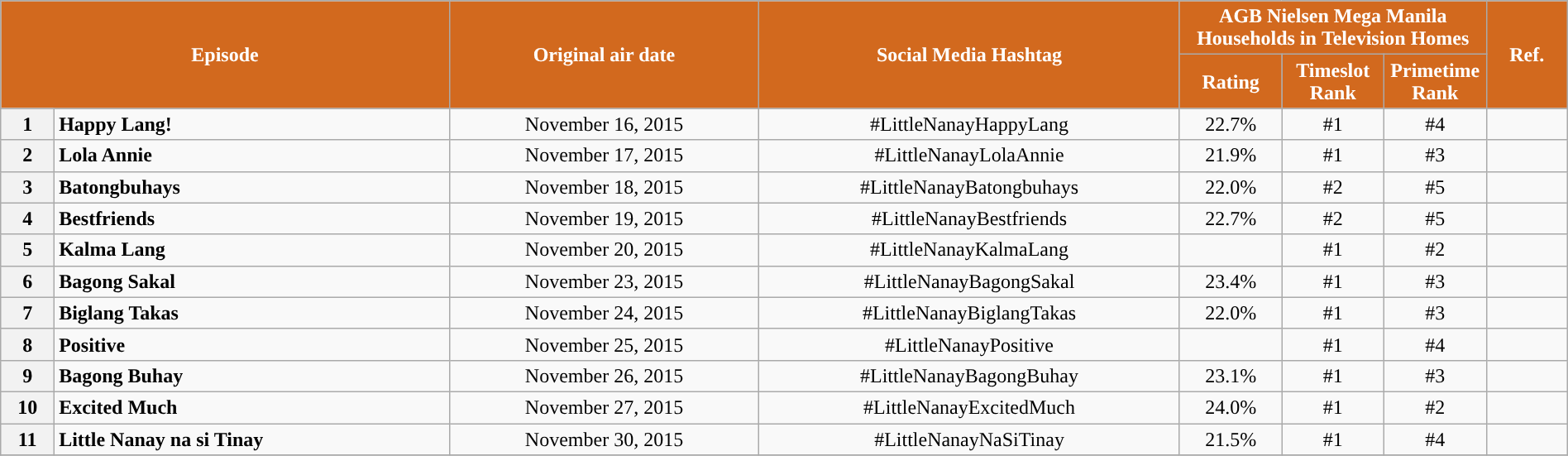<table class="wikitable" style="text-align:center; font-size:100%; line-height:18px;"  width="100%">
<tr>
<th colspan="2" rowspan="2" style="background-color:#D2691E; color:#ffffff;">Episode</th>
<th style="background:#D2691E; color:white" rowspan="2">Original air date</th>
<th style="background:#D2691E; color:white" rowspan="2">Social Media Hashtag</th>
<th style="background-color:#D2691E; color:#ffffff;" colspan="3">AGB Nielsen Mega Manila Households in Television Homes</th>
<th rowspan="2" style="background:#D2691E; color:white">Ref.</th>
</tr>
<tr style="text-align: center style=">
<th style="background-color:#D2691E; width:75px; color:#ffffff;">Rating</th>
<th style="background-color:#D2691E; width:75px; color:#ffffff;">Timeslot Rank</th>
<th style="background-color:#D2691E; width:75px; color:#ffffff;">Primetime Rank</th>
</tr>
<tr>
<th>1</th>
<td style="text-align: left;"><strong>Happy Lang!</strong></td>
<td>November 16, 2015</td>
<td>#LittleNanayHappyLang</td>
<td>22.7%</td>
<td>#1</td>
<td>#4</td>
<td></td>
</tr>
<tr>
<th>2</th>
<td style="text-align: left;"><strong>Lola Annie</strong></td>
<td>November 17, 2015</td>
<td>#LittleNanayLolaAnnie</td>
<td>21.9%</td>
<td>#1</td>
<td>#3</td>
<td></td>
</tr>
<tr>
<th>3</th>
<td style="text-align: left;"><strong>Batongbuhays</strong></td>
<td>November 18, 2015</td>
<td>#LittleNanayBatongbuhays</td>
<td>22.0%</td>
<td>#2</td>
<td>#5</td>
<td></td>
</tr>
<tr>
<th>4</th>
<td style="text-align: left;"><strong>Bestfriends</strong></td>
<td>November 19, 2015</td>
<td>#LittleNanayBestfriends</td>
<td>22.7%</td>
<td>#2</td>
<td>#5</td>
<td></td>
</tr>
<tr>
<th>5</th>
<td style="text-align: left;"><strong>Kalma Lang</strong></td>
<td>November 20, 2015</td>
<td>#LittleNanayKalmaLang</td>
<td></td>
<td>#1</td>
<td>#2</td>
<td></td>
</tr>
<tr>
<th>6</th>
<td style="text-align: left;"><strong>Bagong Sakal</strong></td>
<td>November 23, 2015</td>
<td>#LittleNanayBagongSakal</td>
<td>23.4%</td>
<td>#1</td>
<td>#3</td>
<td></td>
</tr>
<tr>
<th>7</th>
<td style="text-align: left;"><strong>Biglang Takas</strong></td>
<td>November 24, 2015</td>
<td>#LittleNanayBiglangTakas</td>
<td>22.0%</td>
<td>#1</td>
<td>#3</td>
<td></td>
</tr>
<tr>
<th>8</th>
<td style="text-align: left;"><strong>Positive</strong></td>
<td>November 25, 2015</td>
<td>#LittleNanayPositive</td>
<td></td>
<td>#1</td>
<td>#4</td>
<td></td>
</tr>
<tr>
<th>9</th>
<td style="text-align: left;"><strong>Bagong Buhay</strong></td>
<td>November 26, 2015</td>
<td>#LittleNanayBagongBuhay</td>
<td>23.1%</td>
<td>#1</td>
<td>#3</td>
<td></td>
</tr>
<tr>
<th>10</th>
<td style="text-align: left;"><strong>Excited Much</strong></td>
<td>November 27, 2015</td>
<td>#LittleNanayExcitedMuch</td>
<td>24.0%</td>
<td>#1</td>
<td>#2</td>
<td></td>
</tr>
<tr>
<th>11</th>
<td style="text-align: left;"><strong>Little Nanay na si Tinay</strong></td>
<td>November 30, 2015</td>
<td>#LittleNanayNaSiTinay</td>
<td>21.5%</td>
<td>#1</td>
<td>#4</td>
<td></td>
</tr>
<tr>
</tr>
</table>
